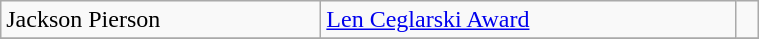<table class="wikitable" width=40%>
<tr>
<td>Jackson Pierson</td>
<td rowspan=1><a href='#'>Len Ceglarski Award</a></td>
<td rowspan=1></td>
</tr>
<tr>
</tr>
</table>
